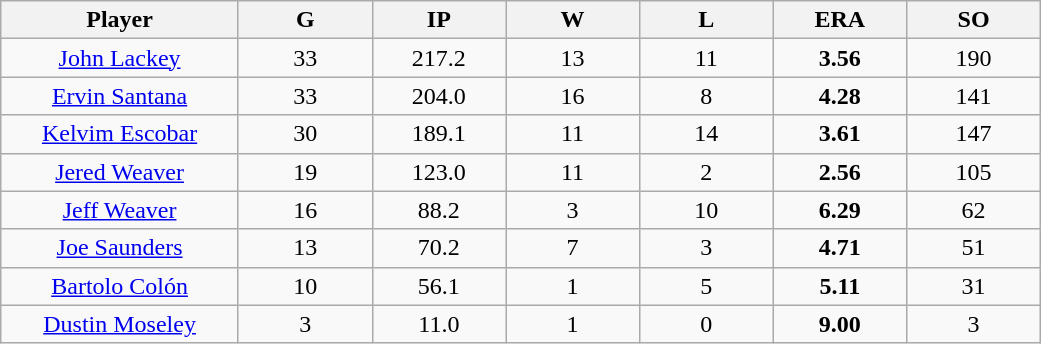<table class="wikitable">
<tr>
<th bgcolor="#dddddd" width="16%">Player</th>
<th bgcolor="#dddddd" width="9%">G</th>
<th bgcolor="#dddddd" width="9%">IP</th>
<th bgcolor="#dddddd" width="9%">W</th>
<th bgcolor="#dddddd" width="9%">L</th>
<th bgcolor="#dddddd" width="9%">ERA</th>
<th bgcolor="#dddddd" width="9%">SO</th>
</tr>
<tr align="center">
<td><a href='#'>John Lackey</a></td>
<td>33</td>
<td>217.2</td>
<td>13</td>
<td>11</td>
<td><strong>3.56</strong></td>
<td>190</td>
</tr>
<tr align=center>
<td><a href='#'>Ervin Santana</a></td>
<td>33</td>
<td>204.0</td>
<td>16</td>
<td>8</td>
<td><strong>4.28</strong></td>
<td>141</td>
</tr>
<tr align=center>
<td><a href='#'>Kelvim Escobar</a></td>
<td>30</td>
<td>189.1</td>
<td>11</td>
<td>14</td>
<td><strong>3.61</strong></td>
<td>147</td>
</tr>
<tr align=center>
<td><a href='#'>Jered Weaver</a></td>
<td>19</td>
<td>123.0</td>
<td>11</td>
<td>2</td>
<td><strong>2.56</strong></td>
<td>105</td>
</tr>
<tr align=center>
<td><a href='#'>Jeff Weaver</a></td>
<td>16</td>
<td>88.2</td>
<td>3</td>
<td>10</td>
<td><strong>6.29</strong></td>
<td>62</td>
</tr>
<tr align=center>
<td><a href='#'>Joe Saunders</a></td>
<td>13</td>
<td>70.2</td>
<td>7</td>
<td>3</td>
<td><strong>4.71</strong></td>
<td>51</td>
</tr>
<tr align=center>
<td><a href='#'>Bartolo Colón</a></td>
<td>10</td>
<td>56.1</td>
<td>1</td>
<td>5</td>
<td><strong>5.11</strong></td>
<td>31</td>
</tr>
<tr align=center>
<td><a href='#'>Dustin Moseley</a></td>
<td>3</td>
<td>11.0</td>
<td>1</td>
<td>0</td>
<td><strong>9.00</strong></td>
<td>3</td>
</tr>
</table>
